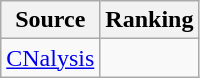<table class="wikitable" style="text-align:center">
<tr>
<th>Source</th>
<th>Ranking</th>
</tr>
<tr>
<td align=left><a href='#'>CNalysis</a></td>
<td></td>
</tr>
</table>
